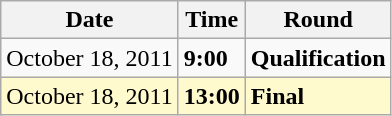<table class="wikitable">
<tr>
<th>Date</th>
<th>Time</th>
<th>Round</th>
</tr>
<tr>
<td>October 18, 2011</td>
<td><strong>9:00</strong></td>
<td><strong>Qualification</strong></td>
</tr>
<tr style=background:lemonchiffon>
<td>October 18, 2011</td>
<td><strong>13:00</strong></td>
<td><strong>Final</strong></td>
</tr>
</table>
